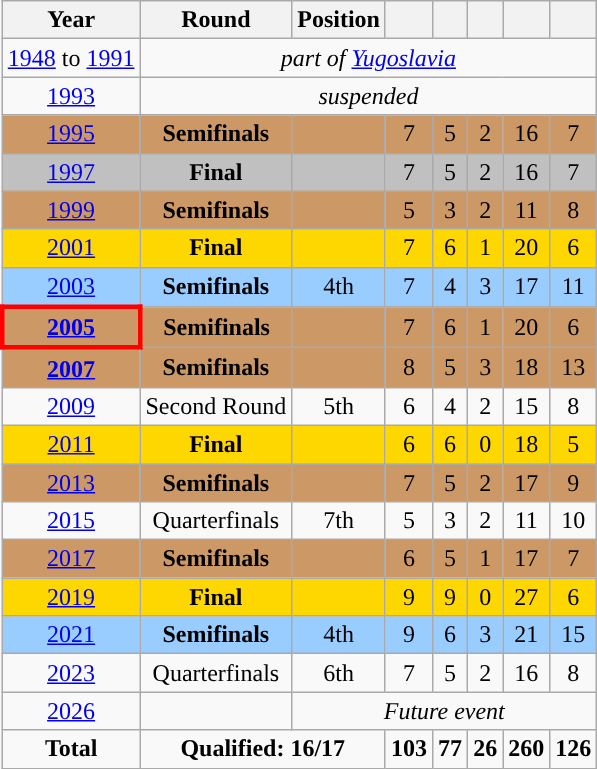<table class="wikitable" style="text-align: center;">
<tr>
<th>Year</th>
<th>Round</th>
<th>Position</th>
<th></th>
<th></th>
<th></th>
<th></th>
<th></th>
</tr>
<tr>
<td><a href='#'>1948</a> to <a href='#'>1991</a></td>
<td colspan=9><em>part of <a href='#'>Yugoslavia</a></em></td>
</tr>
<tr>
<td> <a href='#'>1993</a></td>
<td colspan="7"><em>suspended</em></td>
</tr>
<tr style="background:#cc9966;">
<td> <a href='#'>1995</a></td>
<td><strong>Semifinals</strong></td>
<td></td>
<td>7</td>
<td>5</td>
<td>2</td>
<td>16</td>
<td>7</td>
</tr>
<tr style="background:silver">
<td> <a href='#'>1997</a></td>
<td><strong>Final</strong></td>
<td></td>
<td>7</td>
<td>5</td>
<td>2</td>
<td>16</td>
<td>7</td>
</tr>
<tr style="background:#cc9966;">
<td> <a href='#'>1999</a></td>
<td><strong>Semifinals</strong></td>
<td></td>
<td>5</td>
<td>3</td>
<td>2</td>
<td>11</td>
<td>8</td>
</tr>
<tr style="background:gold">
<td> <a href='#'>2001</a></td>
<td><strong>Final</strong></td>
<td></td>
<td>7</td>
<td>6</td>
<td>1</td>
<td>20</td>
<td>6</td>
</tr>
<tr style="background:#9acdff;">
<td> <a href='#'>2003</a></td>
<td><strong>Semifinals</strong></td>
<td>4th</td>
<td>7</td>
<td>4</td>
<td>3</td>
<td>17</td>
<td>11</td>
</tr>
<tr style="background:#cc9966;">
<td style="border: 3px solid red">  <strong><a href='#'>2005</a></strong></td>
<td><strong>Semifinals</strong></td>
<td></td>
<td>7</td>
<td>6</td>
<td>1</td>
<td>20</td>
<td>6</td>
</tr>
<tr style="background:#cc9966;">
<td> <strong><a href='#'>2007</a></strong></td>
<td><strong>Semifinals</strong></td>
<td></td>
<td>8</td>
<td>5</td>
<td>3</td>
<td>18</td>
<td>13</td>
</tr>
<tr>
<td> <a href='#'>2009</a></td>
<td>Second Round</td>
<td>5th</td>
<td>6</td>
<td>4</td>
<td>2</td>
<td>15</td>
<td>8</td>
</tr>
<tr style="background:gold">
<td>  <a href='#'>2011</a></td>
<td><strong>Final</strong></td>
<td></td>
<td>6</td>
<td>6</td>
<td>0</td>
<td>18</td>
<td>5</td>
</tr>
<tr style="background:#cc9966;">
<td>  <a href='#'>2013</a></td>
<td><strong>Semifinals</strong></td>
<td></td>
<td>7</td>
<td>5</td>
<td>2</td>
<td>17</td>
<td>9</td>
</tr>
<tr>
<td>  <a href='#'>2015</a></td>
<td>Quarterfinals</td>
<td>7th</td>
<td>5</td>
<td>3</td>
<td>2</td>
<td>11</td>
<td>10</td>
</tr>
<tr style="background:#cc9966;">
<td> <a href='#'>2017</a></td>
<td><strong>Semifinals</strong></td>
<td></td>
<td>6</td>
<td>5</td>
<td>1</td>
<td>17</td>
<td>7</td>
</tr>
<tr style="background:gold">
<td>    <a href='#'>2019</a></td>
<td><strong>Final</strong></td>
<td></td>
<td>9</td>
<td>9</td>
<td>0</td>
<td>27</td>
<td>6</td>
</tr>
<tr style="background:#9acdff;">
<td>    <a href='#'>2021</a></td>
<td><strong>Semifinals</strong></td>
<td>4th</td>
<td>9</td>
<td>6</td>
<td>3</td>
<td>21</td>
<td>15</td>
</tr>
<tr>
<td>    <a href='#'>2023</a></td>
<td>Quarterfinals</td>
<td>6th</td>
<td>7</td>
<td>5</td>
<td>2</td>
<td>16</td>
<td>8</td>
</tr>
<tr>
<td>    <a href='#'>2026</a></td>
<td></td>
<td colspan=9><em>Future event</em></td>
</tr>
<tr>
<td><strong>Total</strong></td>
<td colspan="2"><strong>Qualified: 16/17</strong></td>
<td><strong>103</strong></td>
<td><strong>77</strong></td>
<td><strong>26</strong></td>
<td><strong>260</strong></td>
<td><strong>126</strong></td>
</tr>
</table>
